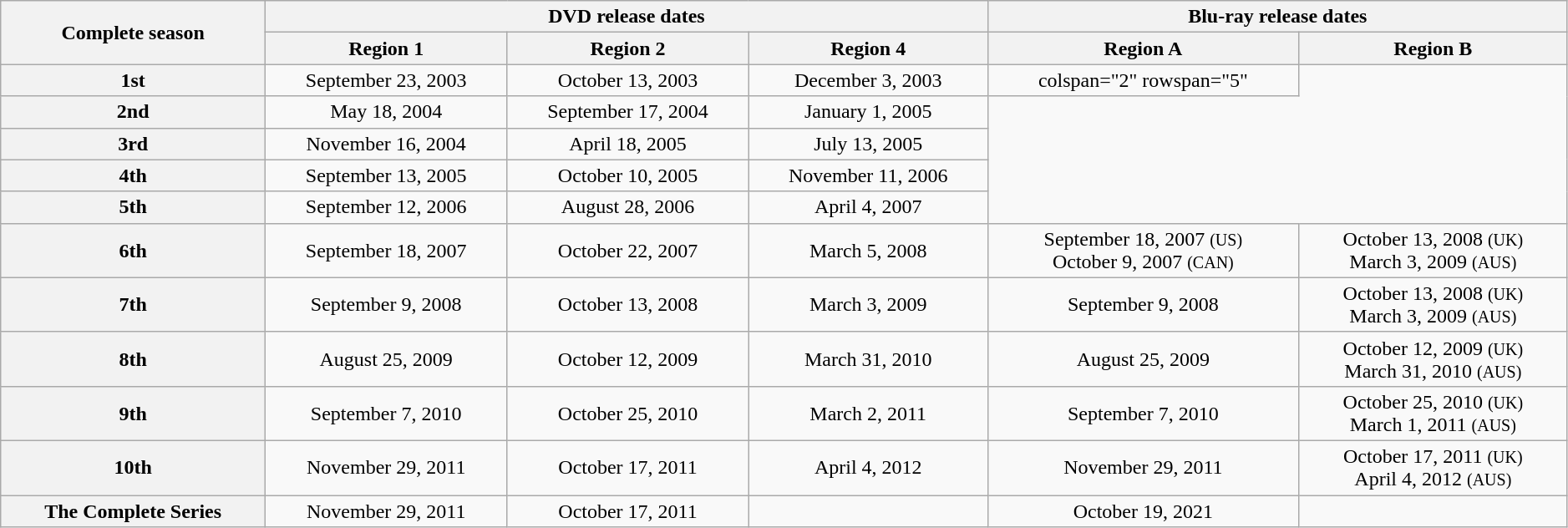<table class="wikitable" style="width:99%; text-align:center;">
<tr>
<th rowspan="2">Complete season</th>
<th colspan="3">DVD release dates</th>
<th colspan="2">Blu-ray release dates</th>
</tr>
<tr>
<th>Region 1</th>
<th>Region 2</th>
<th>Region 4</th>
<th>Region A</th>
<th>Region B</th>
</tr>
<tr>
<th>1st</th>
<td>September 23, 2003</td>
<td>October 13, 2003</td>
<td>December 3, 2003</td>
<td>colspan="2" rowspan="5" </td>
</tr>
<tr>
<th>2nd</th>
<td>May 18, 2004</td>
<td>September 17, 2004</td>
<td>January 1, 2005</td>
</tr>
<tr>
<th>3rd</th>
<td>November 16, 2004</td>
<td>April 18, 2005</td>
<td>July 13, 2005</td>
</tr>
<tr>
<th>4th</th>
<td>September 13, 2005</td>
<td>October 10, 2005</td>
<td>November 11, 2006</td>
</tr>
<tr>
<th>5th</th>
<td>September 12, 2006</td>
<td>August 28, 2006</td>
<td>April 4, 2007</td>
</tr>
<tr>
<th>6th</th>
<td>September 18, 2007</td>
<td>October 22, 2007</td>
<td>March 5, 2008</td>
<td>September 18, 2007 <small>(US)</small><br>October 9, 2007 <small>(CAN)</small></td>
<td>October 13, 2008 <small>(UK)</small><br>March 3, 2009 <small>(AUS)</small></td>
</tr>
<tr>
<th>7th</th>
<td>September 9, 2008</td>
<td>October 13, 2008</td>
<td>March 3, 2009</td>
<td>September 9, 2008</td>
<td>October 13, 2008 <small>(UK)</small><br>March 3, 2009 <small>(AUS)</small></td>
</tr>
<tr>
<th>8th</th>
<td>August 25, 2009</td>
<td>October 12, 2009</td>
<td>March 31, 2010</td>
<td>August 25, 2009</td>
<td>October 12, 2009 <small>(UK)</small><br>March 31, 2010 <small>(AUS)</small></td>
</tr>
<tr>
<th>9th</th>
<td>September 7, 2010</td>
<td>October 25, 2010</td>
<td>March 2, 2011</td>
<td>September 7, 2010</td>
<td>October 25, 2010 <small>(UK)</small><br>March 1, 2011 <small>(AUS)</small></td>
</tr>
<tr>
<th>10th</th>
<td>November 29, 2011</td>
<td>October 17, 2011</td>
<td>April 4, 2012</td>
<td>November 29, 2011</td>
<td>October 17, 2011 <small>(UK)</small><br>April 4, 2012 <small>(AUS)</small></td>
</tr>
<tr>
<th>The Complete Series</th>
<td>November 29, 2011</td>
<td>October 17, 2011</td>
<td></td>
<td>October 19, 2021</td>
<td></td>
</tr>
</table>
